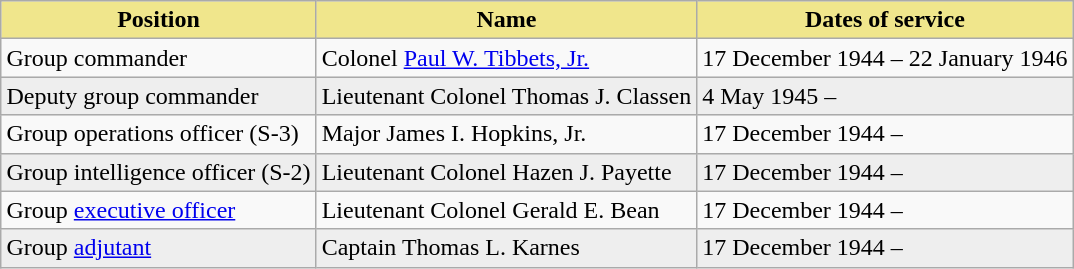<table class="wikitable" style="margin:1em auto;">
<tr style="background: khaki; text-align: center; font-weight: bold;">
<td>Position</td>
<td>Name</td>
<td>Dates of service</td>
</tr>
<tr>
<td>Group commander</td>
<td>Colonel <a href='#'>Paul W. Tibbets, Jr.</a></td>
<td>17 December 1944 – 22 January 1946</td>
</tr>
<tr style="background: #eeeeee;">
<td>Deputy group commander</td>
<td>Lieutenant Colonel Thomas J. Classen</td>
<td>4 May 1945 –</td>
</tr>
<tr>
<td>Group operations officer (S-3)</td>
<td>Major James I. Hopkins, Jr.</td>
<td>17 December 1944 –</td>
</tr>
<tr style="background: #eeeeee;">
<td>Group intelligence officer (S-2)</td>
<td>Lieutenant Colonel Hazen J. Payette</td>
<td>17 December 1944 –</td>
</tr>
<tr>
<td>Group <a href='#'>executive officer</a></td>
<td>Lieutenant Colonel Gerald E. Bean</td>
<td>17 December 1944 –</td>
</tr>
<tr style="background: #eeeeee;">
<td>Group <a href='#'>adjutant</a></td>
<td>Captain Thomas L. Karnes</td>
<td>17 December 1944 –</td>
</tr>
</table>
